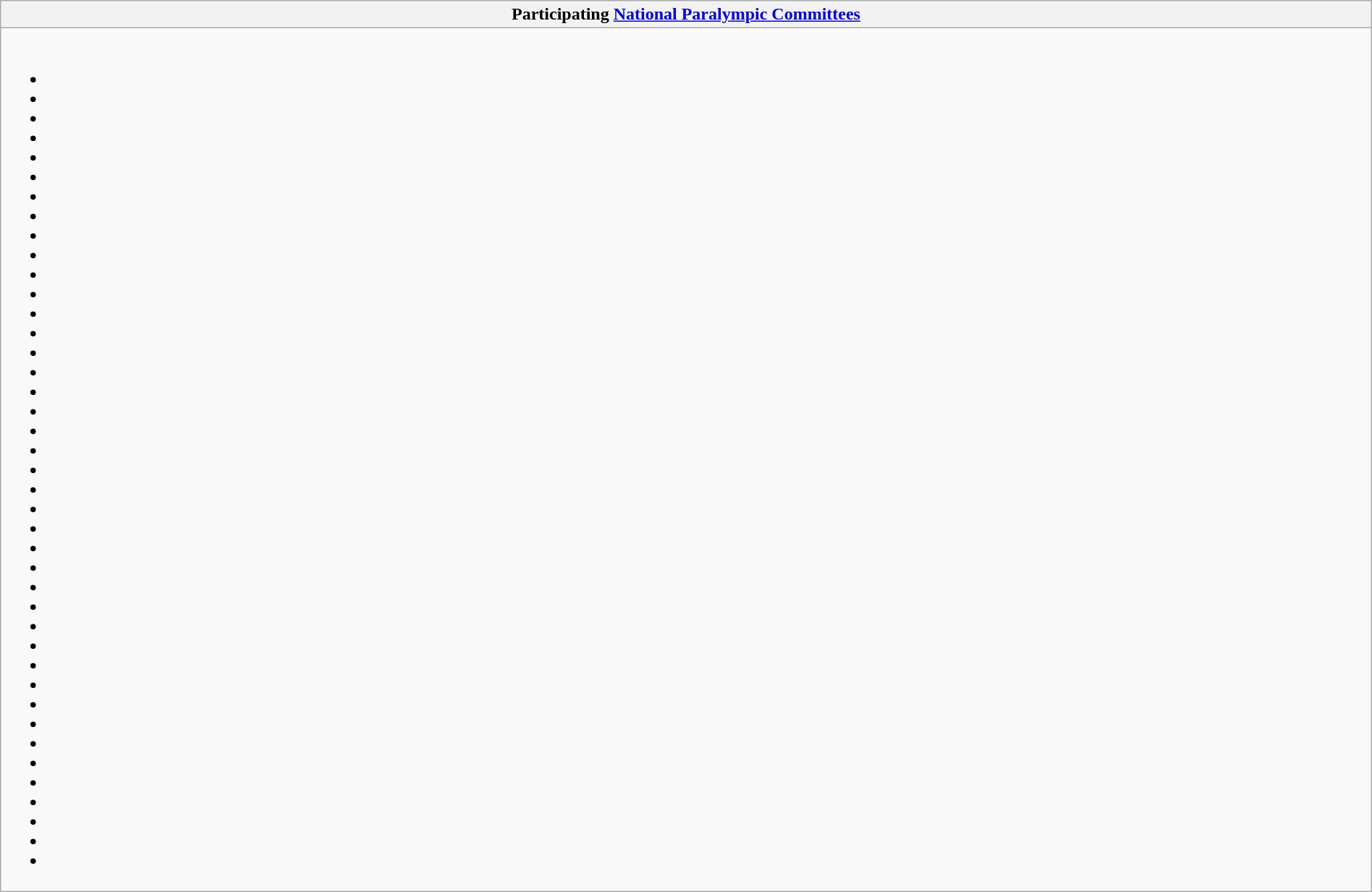<table class="wikitable collapsible" style="width:100%;">
<tr>
<th>Participating <a href='#'>National Paralympic Committees</a></th>
</tr>
<tr>
<td><br><ul><li></li><li></li><li></li><li></li><li></li><li></li><li></li><li></li><li></li><li></li><li></li><li></li><li></li><li></li><li></li><li></li><li></li><li></li><li></li><li></li><li></li><li></li><li></li><li></li><li></li><li></li><li></li><li></li><li></li><li></li><li></li><li></li><li></li><li></li><li></li><li></li><li></li><li></li><li></li><li></li><li></li></ul></td>
</tr>
</table>
